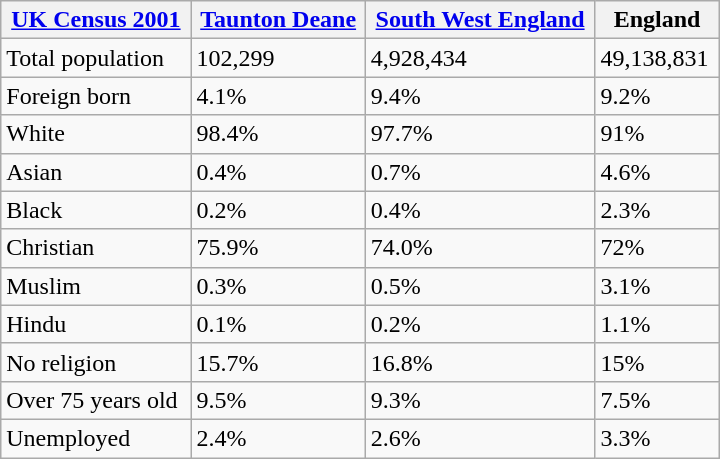<table class="wikitable floatright" style="margin-left: 1em; width: 30em;">
<tr>
<th><a href='#'>UK Census 2001</a></th>
<th><a href='#'>Taunton Deane</a></th>
<th><a href='#'>South West England</a></th>
<th>England</th>
</tr>
<tr>
<td>Total population</td>
<td>102,299</td>
<td>4,928,434</td>
<td>49,138,831</td>
</tr>
<tr>
<td>Foreign born</td>
<td>4.1%</td>
<td>9.4%</td>
<td>9.2%</td>
</tr>
<tr>
<td>White</td>
<td>98.4%</td>
<td>97.7%</td>
<td>91%</td>
</tr>
<tr>
<td>Asian</td>
<td>0.4%</td>
<td>0.7%</td>
<td>4.6%</td>
</tr>
<tr>
<td>Black</td>
<td>0.2%</td>
<td>0.4%</td>
<td>2.3%</td>
</tr>
<tr>
<td>Christian</td>
<td>75.9%</td>
<td>74.0%</td>
<td>72%</td>
</tr>
<tr>
<td>Muslim</td>
<td>0.3%</td>
<td>0.5%</td>
<td>3.1%</td>
</tr>
<tr>
<td>Hindu</td>
<td>0.1%</td>
<td>0.2%</td>
<td>1.1%</td>
</tr>
<tr>
<td>No religion</td>
<td>15.7%</td>
<td>16.8%</td>
<td>15%</td>
</tr>
<tr>
<td>Over 75 years old</td>
<td>9.5%</td>
<td>9.3%</td>
<td>7.5%</td>
</tr>
<tr>
<td>Unemployed</td>
<td>2.4%</td>
<td>2.6%</td>
<td>3.3%</td>
</tr>
</table>
